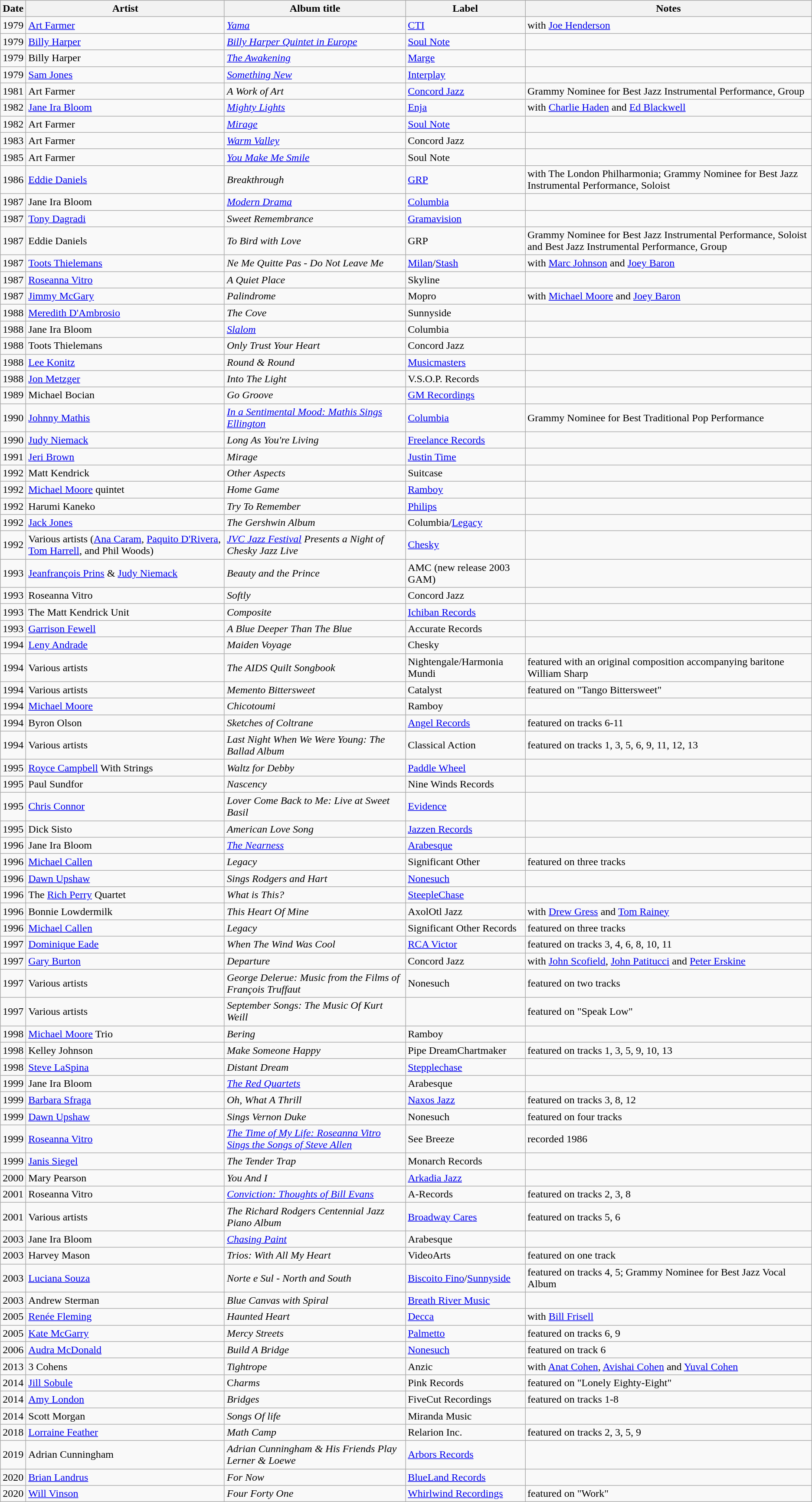<table class="wikitable sortable">
<tr>
<th scope="col">Date</th>
<th scope="col">Artist</th>
<th scope="col">Album title</th>
<th scope="col">Label</th>
<th scope="col" class="unsortable">Notes</th>
</tr>
<tr>
<td>1979</td>
<td><a href='#'>Art Farmer</a></td>
<td><em><a href='#'>Yama</a></em></td>
<td><a href='#'>CTI</a></td>
<td>with <a href='#'>Joe Henderson</a></td>
</tr>
<tr>
<td>1979</td>
<td><a href='#'>Billy Harper</a></td>
<td><em><a href='#'>Billy Harper Quintet in Europe</a></em></td>
<td><a href='#'>Soul Note</a></td>
<td></td>
</tr>
<tr>
<td>1979</td>
<td>Billy Harper</td>
<td><em><a href='#'>The Awakening</a></em></td>
<td><a href='#'>Marge</a></td>
<td></td>
</tr>
<tr>
<td>1979</td>
<td><a href='#'>Sam Jones</a></td>
<td><em><a href='#'>Something New</a></em></td>
<td><a href='#'>Interplay</a></td>
<td></td>
</tr>
<tr>
<td>1981</td>
<td>Art Farmer</td>
<td><em>A Work of Art</em></td>
<td><a href='#'>Concord Jazz</a></td>
<td>Grammy Nominee for Best Jazz Instrumental Performance, Group</td>
</tr>
<tr>
<td>1982</td>
<td><a href='#'>Jane Ira Bloom</a></td>
<td><em><a href='#'>Mighty Lights</a></em></td>
<td><a href='#'>Enja</a></td>
<td>with <a href='#'>Charlie Haden</a> and <a href='#'>Ed Blackwell</a></td>
</tr>
<tr>
<td>1982</td>
<td>Art Farmer</td>
<td><em><a href='#'>Mirage</a></em></td>
<td><a href='#'>Soul Note</a></td>
<td></td>
</tr>
<tr>
<td>1983</td>
<td>Art Farmer</td>
<td><em><a href='#'>Warm Valley</a></em></td>
<td>Concord Jazz</td>
<td></td>
</tr>
<tr>
<td>1985</td>
<td>Art Farmer</td>
<td><em><a href='#'>You Make Me Smile</a></em></td>
<td>Soul Note</td>
<td></td>
</tr>
<tr>
<td>1986</td>
<td><a href='#'>Eddie Daniels</a></td>
<td><em>Breakthrough</em></td>
<td><a href='#'>GRP</a></td>
<td>with The London Philharmonia; Grammy Nominee for Best Jazz Instrumental Performance, Soloist</td>
</tr>
<tr>
<td>1987</td>
<td>Jane Ira Bloom</td>
<td><em><a href='#'>Modern Drama</a></em></td>
<td><a href='#'>Columbia</a></td>
<td></td>
</tr>
<tr>
<td>1987</td>
<td><a href='#'>Tony Dagradi</a></td>
<td><em>Sweet Remembrance</em></td>
<td><a href='#'>Gramavision</a></td>
<td></td>
</tr>
<tr>
<td>1987</td>
<td>Eddie Daniels</td>
<td><em>To Bird with Love</em></td>
<td>GRP</td>
<td>Grammy Nominee for Best Jazz Instrumental Performance, Soloist and Best Jazz Instrumental Performance, Group</td>
</tr>
<tr>
<td>1987</td>
<td><a href='#'>Toots Thielemans</a></td>
<td><em>Ne Me Quitte Pas - Do Not Leave Me</em></td>
<td><a href='#'>Milan</a>/<a href='#'>Stash</a></td>
<td>with <a href='#'>Marc Johnson</a> and <a href='#'>Joey Baron</a></td>
</tr>
<tr>
<td>1987</td>
<td><a href='#'>Roseanna Vitro</a></td>
<td><em>A Quiet Place</em></td>
<td>Skyline</td>
<td></td>
</tr>
<tr>
<td>1987</td>
<td><a href='#'>Jimmy McGary</a></td>
<td><em>Palindrome</em></td>
<td>Mopro</td>
<td>with <a href='#'>Michael Moore</a> and <a href='#'>Joey Baron</a></td>
</tr>
<tr>
<td>1988</td>
<td><a href='#'>Meredith D'Ambrosio</a></td>
<td><em>The Cove</em></td>
<td>Sunnyside</td>
<td></td>
</tr>
<tr>
<td>1988</td>
<td>Jane Ira Bloom</td>
<td><em><a href='#'>Slalom</a></em></td>
<td>Columbia</td>
<td></td>
</tr>
<tr>
<td>1988</td>
<td>Toots Thielemans</td>
<td><em>Only Trust Your Heart</em></td>
<td>Concord Jazz</td>
<td></td>
</tr>
<tr>
<td>1988</td>
<td><a href='#'>Lee Konitz</a></td>
<td><em>Round & Round</em></td>
<td><a href='#'>Musicmasters</a></td>
<td></td>
</tr>
<tr>
<td>1988</td>
<td><a href='#'>Jon Metzger</a></td>
<td><em>Into The Light</em></td>
<td>V.S.O.P. Records</td>
<td></td>
</tr>
<tr>
<td>1989</td>
<td>Michael Bocian</td>
<td><em>Go Groove</em></td>
<td><a href='#'>GM Recordings</a></td>
<td></td>
</tr>
<tr>
<td>1990</td>
<td><a href='#'>Johnny Mathis</a></td>
<td><em><a href='#'>In a Sentimental Mood: Mathis Sings Ellington</a></em></td>
<td><a href='#'>Columbia</a></td>
<td>Grammy Nominee for Best Traditional Pop Performance</td>
</tr>
<tr>
<td>1990</td>
<td><a href='#'>Judy Niemack</a></td>
<td><em>Long As You're Living</em></td>
<td><a href='#'>Freelance Records</a></td>
<td></td>
</tr>
<tr>
<td>1991</td>
<td><a href='#'>Jeri Brown</a></td>
<td><em>Mirage</em></td>
<td><a href='#'>Justin Time</a></td>
<td></td>
</tr>
<tr>
<td>1992</td>
<td>Matt Kendrick</td>
<td><em>Other Aspects</em></td>
<td>Suitcase</td>
<td></td>
</tr>
<tr>
<td>1992</td>
<td><a href='#'>Michael Moore</a> quintet</td>
<td><em>Home Game</em></td>
<td><a href='#'>Ramboy</a></td>
<td></td>
</tr>
<tr>
<td>1992</td>
<td>Harumi Kaneko</td>
<td><em>Try To Remember</em></td>
<td><a href='#'>Philips</a></td>
<td></td>
</tr>
<tr>
<td>1992</td>
<td><a href='#'>Jack Jones</a></td>
<td><em>The Gershwin Album</em></td>
<td>Columbia/<a href='#'>Legacy</a></td>
<td></td>
</tr>
<tr>
<td>1992</td>
<td>Various artists (<a href='#'>Ana Caram</a>, <a href='#'>Paquito D'Rivera</a>, <a href='#'>Tom Harrell</a>, and Phil Woods)</td>
<td><em><a href='#'>JVC Jazz Festival</a> Presents a Night of Chesky Jazz Live</em></td>
<td><a href='#'>Chesky</a></td>
<td></td>
</tr>
<tr>
<td>1993</td>
<td><a href='#'>Jeanfrançois Prins</a> & <a href='#'>Judy Niemack</a></td>
<td><em>Beauty and the Prince</em></td>
<td>AMC (new release 2003 GAM)</td>
<td></td>
</tr>
<tr>
<td>1993</td>
<td>Roseanna Vitro</td>
<td><em>Softly</em></td>
<td>Concord Jazz</td>
<td></td>
</tr>
<tr>
<td>1993</td>
<td>The Matt Kendrick Unit</td>
<td><em>Composite</em></td>
<td><a href='#'>Ichiban Records</a></td>
<td></td>
</tr>
<tr>
<td>1993</td>
<td><a href='#'>Garrison Fewell</a></td>
<td><em>A Blue Deeper Than The Blue</em></td>
<td>Accurate Records</td>
<td></td>
</tr>
<tr>
<td>1994</td>
<td><a href='#'>Leny Andrade</a></td>
<td><em>Maiden Voyage</em></td>
<td>Chesky</td>
<td></td>
</tr>
<tr>
<td>1994</td>
<td>Various artists</td>
<td><em>The AIDS Quilt Songbook</em></td>
<td>Nightengale/Harmonia Mundi</td>
<td>featured with an original composition accompanying baritone William Sharp</td>
</tr>
<tr>
<td>1994</td>
<td>Various artists</td>
<td><em>Memento Bittersweet</em></td>
<td>Catalyst</td>
<td>featured on "Tango Bittersweet"</td>
</tr>
<tr>
<td>1994</td>
<td><a href='#'>Michael Moore</a></td>
<td><em>Chicotoumi</em></td>
<td>Ramboy</td>
<td></td>
</tr>
<tr>
<td>1994</td>
<td>Byron Olson</td>
<td><em>Sketches of Coltrane</em></td>
<td><a href='#'>Angel Records</a></td>
<td>featured on tracks 6-11</td>
</tr>
<tr>
<td>1994</td>
<td>Various artists</td>
<td><em>Last Night When We Were Young: The Ballad Album</em></td>
<td>Classical Action</td>
<td>featured on tracks 1, 3, 5, 6, 9, 11, 12, 13</td>
</tr>
<tr>
<td>1995</td>
<td><a href='#'>Royce Campbell</a> With Strings</td>
<td><em>Waltz for Debby</em></td>
<td><a href='#'>Paddle Wheel</a></td>
<td></td>
</tr>
<tr>
<td>1995</td>
<td>Paul Sundfor</td>
<td><em>Nascency</em></td>
<td>Nine Winds Records</td>
<td></td>
</tr>
<tr>
<td>1995</td>
<td><a href='#'>Chris Connor</a></td>
<td><em>Lover Come Back to Me: Live at Sweet Basil</em></td>
<td><a href='#'>Evidence</a></td>
<td></td>
</tr>
<tr>
<td>1995</td>
<td>Dick Sisto</td>
<td><em>American Love Song</em></td>
<td><a href='#'>Jazzen Records</a></td>
<td></td>
</tr>
<tr>
<td>1996</td>
<td>Jane Ira Bloom</td>
<td><em><a href='#'>The Nearness</a></em></td>
<td><a href='#'>Arabesque</a></td>
<td></td>
</tr>
<tr>
<td>1996</td>
<td><a href='#'>Michael Callen</a></td>
<td><em>Legacy</em></td>
<td>Significant Other</td>
<td>featured on three tracks</td>
</tr>
<tr>
<td>1996</td>
<td><a href='#'>Dawn Upshaw</a></td>
<td><em>Sings Rodgers and Hart</em></td>
<td><a href='#'>Nonesuch</a></td>
<td></td>
</tr>
<tr>
<td>1996</td>
<td>The <a href='#'>Rich Perry</a> Quartet</td>
<td><em>What is This?</em></td>
<td><a href='#'>SteepleChase</a></td>
<td></td>
</tr>
<tr>
<td>1996</td>
<td>Bonnie Lowdermilk</td>
<td><em>This Heart Of Mine</em></td>
<td>AxolOtl Jazz</td>
<td>with <a href='#'>Drew Gress</a> and <a href='#'>Tom Rainey</a></td>
</tr>
<tr>
<td>1996</td>
<td><a href='#'>Michael Callen</a></td>
<td><em>Legacy</em></td>
<td>Significant Other Records</td>
<td>featured on three tracks</td>
</tr>
<tr>
<td>1997</td>
<td><a href='#'>Dominique Eade</a></td>
<td><em>When The Wind Was Cool</em></td>
<td><a href='#'>RCA Victor</a></td>
<td>featured on tracks 3, 4, 6, 8, 10, 11</td>
</tr>
<tr>
<td>1997</td>
<td><a href='#'>Gary Burton</a></td>
<td><em>Departure</em></td>
<td>Concord Jazz</td>
<td>with <a href='#'>John Scofield</a>, <a href='#'>John Patitucci</a> and <a href='#'>Peter Erskine</a></td>
</tr>
<tr>
<td>1997</td>
<td>Various artists</td>
<td><em>George Delerue: Music from the Films of François Truffaut</em></td>
<td>Nonesuch</td>
<td>featured on two tracks</td>
</tr>
<tr>
<td>1997</td>
<td>Various artists</td>
<td><em>September Songs: The Music Of Kurt Weill</em></td>
<td></td>
<td>featured on "Speak Low"</td>
</tr>
<tr>
<td>1998</td>
<td><a href='#'>Michael Moore</a> Trio</td>
<td><em>Bering</em></td>
<td>Ramboy</td>
<td></td>
</tr>
<tr>
<td>1998</td>
<td>Kelley Johnson</td>
<td><em>Make Someone Happy</em></td>
<td>Pipe DreamChartmaker</td>
<td>featured on tracks 1, 3, 5, 9, 10, 13</td>
</tr>
<tr>
<td>1998</td>
<td><a href='#'>Steve LaSpina</a></td>
<td><em>Distant Dream</em></td>
<td><a href='#'>Stepplechase</a></td>
<td></td>
</tr>
<tr>
<td>1999</td>
<td>Jane Ira Bloom</td>
<td><em><a href='#'>The Red Quartets</a></em></td>
<td>Arabesque</td>
<td></td>
</tr>
<tr>
<td>1999</td>
<td><a href='#'>Barbara Sfraga</a></td>
<td><em>Oh, What A Thrill</em></td>
<td><a href='#'>Naxos Jazz</a></td>
<td>featured on tracks 3, 8, 12</td>
</tr>
<tr>
<td>1999</td>
<td><a href='#'>Dawn Upshaw</a></td>
<td><em>Sings Vernon Duke</em></td>
<td>Nonesuch</td>
<td>featured on four tracks</td>
</tr>
<tr>
<td>1999</td>
<td><a href='#'>Roseanna Vitro</a></td>
<td><em><a href='#'>The Time of My Life: Roseanna Vitro Sings the Songs of Steve Allen</a></em></td>
<td>See Breeze</td>
<td>recorded 1986</td>
</tr>
<tr>
<td>1999</td>
<td><a href='#'>Janis Siegel</a></td>
<td><em>The Tender Trap</em></td>
<td>Monarch Records</td>
<td></td>
</tr>
<tr>
<td>2000</td>
<td>Mary Pearson</td>
<td><em>You And I</em></td>
<td><a href='#'>Arkadia Jazz</a></td>
<td></td>
</tr>
<tr>
<td>2001</td>
<td>Roseanna Vitro</td>
<td><em><a href='#'>Conviction: Thoughts of Bill Evans</a></em></td>
<td>A-Records</td>
<td>featured on tracks 2, 3, 8</td>
</tr>
<tr>
<td>2001</td>
<td>Various artists</td>
<td><em>The Richard Rodgers Centennial Jazz Piano Album</em></td>
<td><a href='#'>Broadway Cares</a></td>
<td>featured on tracks 5, 6</td>
</tr>
<tr>
<td>2003</td>
<td>Jane Ira Bloom</td>
<td><em><a href='#'>Chasing Paint</a></em></td>
<td>Arabesque</td>
<td></td>
</tr>
<tr>
<td>2003</td>
<td>Harvey Mason</td>
<td><em>Trios: With All My Heart</em></td>
<td>VideoArts</td>
<td>featured on one track</td>
</tr>
<tr>
<td>2003</td>
<td><a href='#'>Luciana Souza</a></td>
<td><em>Norte e Sul -</em> <em>North and South</em></td>
<td><a href='#'>Biscoito Fino</a>/<a href='#'>Sunnyside</a></td>
<td>featured on tracks 4, 5; Grammy Nominee for Best Jazz Vocal Album</td>
</tr>
<tr>
<td>2003</td>
<td>Andrew Sterman</td>
<td><em>Blue Canvas with Spiral</em></td>
<td><a href='#'>Breath River Music</a></td>
<td></td>
</tr>
<tr>
<td>2005</td>
<td><a href='#'>Renée Fleming</a></td>
<td><em>Haunted Heart</em></td>
<td><a href='#'>Decca</a></td>
<td>with <a href='#'>Bill Frisell</a></td>
</tr>
<tr>
<td>2005</td>
<td><a href='#'>Kate McGarry</a></td>
<td><em>Mercy Streets</em></td>
<td><a href='#'>Palmetto</a></td>
<td>featured on tracks 6, 9</td>
</tr>
<tr>
<td>2006</td>
<td><a href='#'>Audra McDonald</a></td>
<td><em>Build A Bridge</em></td>
<td><a href='#'>Nonesuch</a></td>
<td>featured on track 6</td>
</tr>
<tr>
<td>2013</td>
<td>3 Cohens</td>
<td><em>Tightrope</em></td>
<td>Anzic</td>
<td>with <a href='#'>Anat Cohen</a>, <a href='#'>Avishai Cohen</a> and <a href='#'>Yuval Cohen</a></td>
</tr>
<tr>
<td>2014</td>
<td><a href='#'>Jill Sobule</a></td>
<td>C<em>harms</em></td>
<td>Pink Records</td>
<td>featured on "Lonely Eighty-Eight"</td>
</tr>
<tr>
<td>2014</td>
<td><a href='#'>Amy London</a></td>
<td><em>Bridges</em></td>
<td>FiveCut Recordings</td>
<td>featured on tracks 1-8</td>
</tr>
<tr>
<td>2014</td>
<td>Scott Morgan</td>
<td><em>Songs Of life</em></td>
<td>Miranda Music</td>
<td></td>
</tr>
<tr>
<td>2018</td>
<td><a href='#'>Lorraine Feather</a></td>
<td><em>Math Camp</em></td>
<td>Relarion Inc.</td>
<td>featured on tracks 2, 3, 5, 9</td>
</tr>
<tr>
<td>2019</td>
<td>Adrian Cunningham</td>
<td><em>Adrian Cunningham & His Friends Play Lerner & Loewe</em></td>
<td><a href='#'>Arbors Records</a></td>
<td></td>
</tr>
<tr>
<td>2020</td>
<td><a href='#'>Brian Landrus</a></td>
<td><em>For Now</em></td>
<td><a href='#'>BlueLand Records</a></td>
<td></td>
</tr>
<tr>
<td>2020</td>
<td><a href='#'>Will Vinson</a></td>
<td><em>Four Forty One</em></td>
<td><a href='#'>Whirlwind Recordings</a></td>
<td>featured on "Work"</td>
</tr>
</table>
